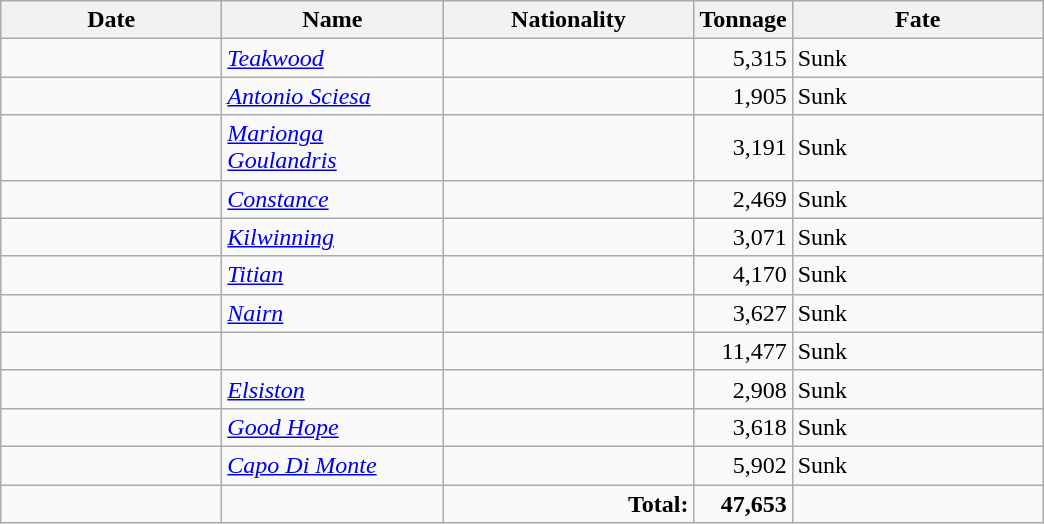<table class="wikitable sortable" style="text-align:right;">
<tr>
<th width="140px">Date</th>
<th width="140px">Name</th>
<th width="160px">Nationality</th>
<th width="25px">Tonnage</th>
<th width="160px">Fate</th>
</tr>
<tr>
<td></td>
<td align="left"><a href='#'><em>Teakwood</em></a></td>
<td align="left"></td>
<td align="right">5,315</td>
<td align="left">Sunk</td>
</tr>
<tr>
<td></td>
<td align="left"><a href='#'><em>Antonio Sciesa</em></a></td>
<td align="left"></td>
<td align="right">1,905</td>
<td align="left">Sunk</td>
</tr>
<tr>
<td></td>
<td align="left"><a href='#'><em>Marionga Goulandris</em></a></td>
<td align="left"></td>
<td align="right">3,191</td>
<td align="left">Sunk</td>
</tr>
<tr>
<td></td>
<td align="left"><a href='#'><em>Constance</em></a></td>
<td align="left"></td>
<td align="right">2,469</td>
<td align="left">Sunk</td>
</tr>
<tr>
<td></td>
<td align="left"><a href='#'><em>Kilwinning</em></a></td>
<td align="left"></td>
<td align="right">3,071</td>
<td align="left">Sunk</td>
</tr>
<tr>
<td></td>
<td align="left"><a href='#'><em>Titian</em></a></td>
<td align="left"></td>
<td align="right">4,170</td>
<td align="left">Sunk</td>
</tr>
<tr>
<td></td>
<td align="left"><a href='#'><em>Nairn</em></a></td>
<td align="left"></td>
<td align="right">3,627</td>
<td align="left">Sunk</td>
</tr>
<tr>
<td></td>
<td align="left"></td>
<td align="left"></td>
<td align="right">11,477</td>
<td align="left">Sunk</td>
</tr>
<tr>
<td></td>
<td align="left"><a href='#'><em>Elsiston</em></a></td>
<td align="left"></td>
<td align="right">2,908</td>
<td align="left">Sunk</td>
</tr>
<tr>
<td></td>
<td align="left"><a href='#'><em>Good Hope</em></a></td>
<td align="left"></td>
<td align="right">3,618</td>
<td align="left">Sunk</td>
</tr>
<tr>
<td></td>
<td align="left"><a href='#'><em>Capo Di Monte</em></a></td>
<td align="left"></td>
<td align="right">5,902</td>
<td align="left">Sunk</td>
</tr>
<tr>
<td></td>
<td></td>
<td align=right><strong>Total:</strong></td>
<td align="right"><strong>47,653</strong></td>
<td></td>
</tr>
</table>
